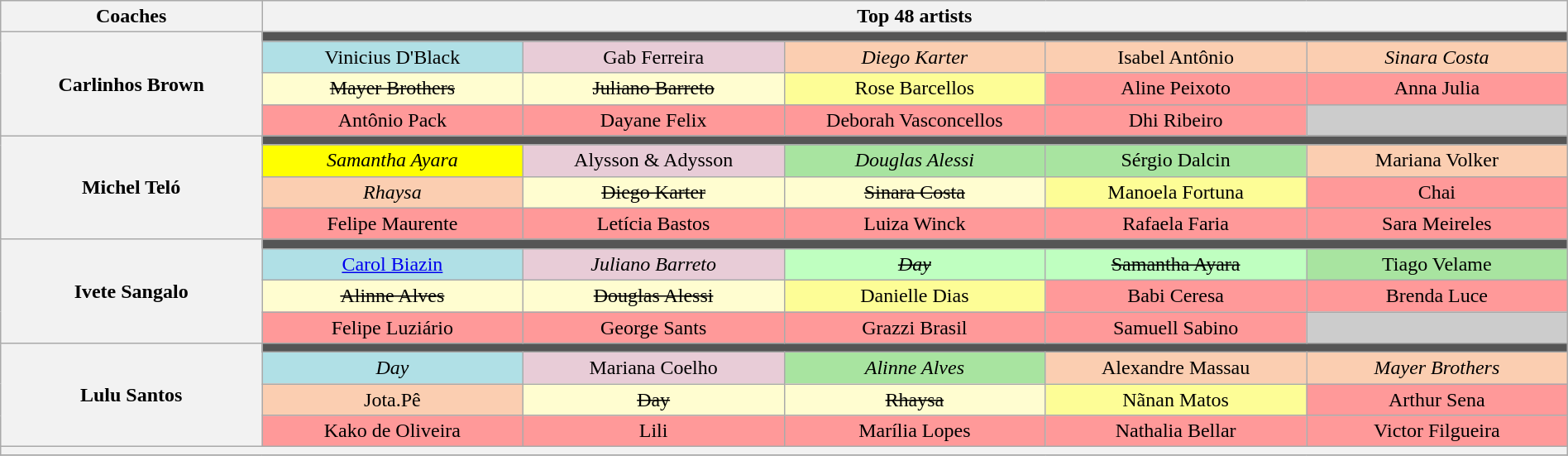<table class="wikitable" style="text-align:center; width:100%;">
<tr>
<th scope="col" width="15%">Coaches</th>
<th scope="col" width="85%" colspan=5>Top 48 artists</th>
</tr>
<tr>
<th width="15%" rowspan=4>Carlinhos Brown</th>
<td colspan=5  bgcolor=555555></td>
</tr>
<tr>
<td width="15%" bgcolor=B0E0E6>Vinicius D'Black</td>
<td width="15%" bgcolor=E8CCD7>Gab Ferreira</td>
<td width="15%" bgcolor=FBCEB1><em>Diego Karter</em></td>
<td width="15%" bgcolor=FBCEB1>Isabel Antônio</td>
<td width="15%" bgcolor=FBCEB1><em>Sinara Costa</em></td>
</tr>
<tr>
<td bgcolor=FFFDD0><s>Mayer Brothers</s></td>
<td bgcolor=FFFDD0><s>Juliano Barreto</s></td>
<td bgcolor=FDFD96>Rose Barcellos</td>
<td bgcolor=FF9999>Aline Peixoto</td>
<td bgcolor=FF9999>Anna Julia</td>
</tr>
<tr>
<td bgcolor=FF9999>Antônio Pack</td>
<td bgcolor=FF9999>Dayane Felix</td>
<td bgcolor=FF9999>Deborah Vasconcellos</td>
<td bgcolor=FF9999>Dhi Ribeiro</td>
<td bgcolor=CCCCCC></td>
</tr>
<tr>
<th rowspan=4>Michel Teló</th>
<td colspan=5  bgcolor=555555></td>
</tr>
<tr>
<td bgcolor=FFFF00><em>Samantha Ayara</em></td>
<td bgcolor=E8CCD7>Alysson & Adysson</td>
<td bgcolor=A8E4A0><em>Douglas Alessi</em></td>
<td bgcolor=A8E4A0>Sérgio Dalcin</td>
<td bgcolor=FBCEB1>Mariana Volker</td>
</tr>
<tr>
<td bgcolor=FBCEB1><em>Rhaysa</em></td>
<td bgcolor=FFFDD0><s>Diego Karter</s></td>
<td bgcolor=FFFDD0><s>Sinara Costa</s></td>
<td bgcolor=FDFD96>Manoela Fortuna</td>
<td bgcolor=FF9999>Chai</td>
</tr>
<tr>
<td bgcolor=FF9999>Felipe Maurente</td>
<td bgcolor=FF9999>Letícia Bastos</td>
<td bgcolor=FF9999>Luiza Winck</td>
<td bgcolor=FF9999>Rafaela Faria</td>
<td bgcolor=FF9999>Sara Meireles</td>
</tr>
<tr>
<th rowspan=4>Ivete Sangalo</th>
<td colspan=5  bgcolor=555555></td>
</tr>
<tr>
<td bgcolor=B0E0E6><a href='#'>Carol Biazin</a></td>
<td bgcolor=E8CCD7><em>Juliano Barreto</em></td>
<td bgcolor=BFFFC0><s><em>Day</em></s></td>
<td bgcolor=BFFFC0><s>Samantha Ayara</s></td>
<td bgcolor=A8E4A0>Tiago Velame</td>
</tr>
<tr>
<td bgcolor=FFFDD0><s>Alinne Alves</s></td>
<td bgcolor=FFFDD0><s>Douglas Alessi</s></td>
<td bgcolor=FDFD96>Danielle Dias</td>
<td bgcolor=FF9999>Babi Ceresa</td>
<td bgcolor=FF9999>Brenda Luce</td>
</tr>
<tr>
<td bgcolor=FF9999>Felipe Luziário</td>
<td bgcolor=FF9999>George Sants</td>
<td bgcolor=FF9999>Grazzi Brasil</td>
<td bgcolor=FF9999>Samuell Sabino</td>
<td bgcolor=CCCCCC></td>
</tr>
<tr>
<th rowspan=4>Lulu Santos</th>
<td colspan=5  bgcolor=555555></td>
</tr>
<tr>
<td bgcolor=B0E0E6><em>Day</em></td>
<td bgcolor=E8CCD7>Mariana Coelho</td>
<td bgcolor=A8E4A0><em>Alinne Alves</em></td>
<td bgcolor=FBCEB1>Alexandre Massau</td>
<td bgcolor=FBCEB1><em>Mayer Brothers</em></td>
</tr>
<tr>
<td bgcolor=FBCEB1>Jota.Pê</td>
<td bgcolor=FFFDD0><s>Day</s></td>
<td bgcolor=FFFDD0><s>Rhaysa</s></td>
<td bgcolor=FDFD96>Nãnan Matos</td>
<td bgcolor=FF9999>Arthur Sena</td>
</tr>
<tr>
<td bgcolor=FF9999>Kako de Oliveira</td>
<td bgcolor=FF9999>Lili</td>
<td bgcolor=FF9999>Marília Lopes</td>
<td bgcolor=FF9999>Nathalia Bellar</td>
<td bgcolor=FF9999>Victor Filgueira</td>
</tr>
<tr>
<th style="font-size:90%; line-height:12px;" colspan="6"></th>
</tr>
<tr>
</tr>
</table>
